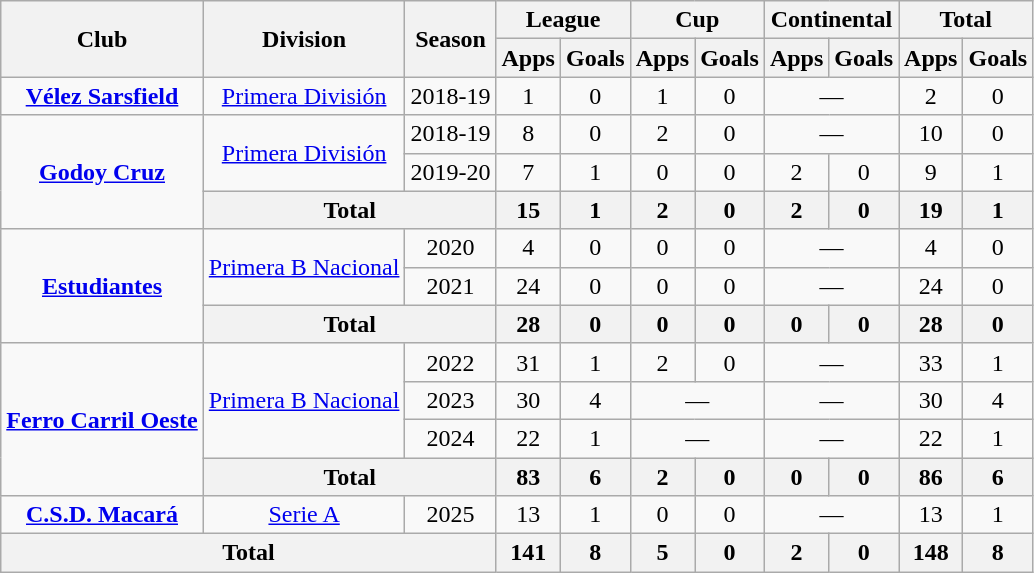<table class="wikitable center" style="text-align: center">
<tr>
<th rowspan="2">Club</th>
<th rowspan="2">Division</th>
<th rowspan="2">Season</th>
<th colspan="2">League</th>
<th colspan="2">Cup</th>
<th colspan="2">Continental</th>
<th colspan="2">Total</th>
</tr>
<tr>
<th>Apps</th>
<th>Goals</th>
<th>Apps</th>
<th>Goals</th>
<th>Apps</th>
<th>Goals</th>
<th>Apps</th>
<th>Goals</th>
</tr>
<tr>
<td><strong><a href='#'>Vélez Sarsfield</a></strong></td>
<td><a href='#'>Primera División</a></td>
<td>2018-19</td>
<td>1</td>
<td>0</td>
<td>1</td>
<td>0</td>
<td colspan="2">—</td>
<td>2</td>
<td>0</td>
</tr>
<tr>
<td rowspan="3"><strong><a href='#'>Godoy Cruz</a></strong></td>
<td rowspan="2"><a href='#'>Primera División</a></td>
<td>2018-19</td>
<td>8</td>
<td>0</td>
<td>2</td>
<td>0</td>
<td colspan="2">—</td>
<td>10</td>
<td>0</td>
</tr>
<tr>
<td>2019-20</td>
<td>7</td>
<td>1</td>
<td>0</td>
<td>0</td>
<td>2</td>
<td>0</td>
<td>9</td>
<td>1</td>
</tr>
<tr>
<th colspan="2">Total</th>
<th>15</th>
<th>1</th>
<th>2</th>
<th>0</th>
<th>2</th>
<th>0</th>
<th>19</th>
<th>1</th>
</tr>
<tr>
<td rowspan="3"><strong><a href='#'>Estudiantes</a></strong></td>
<td rowspan="2"><a href='#'>Primera B Nacional</a></td>
<td>2020</td>
<td>4</td>
<td>0</td>
<td>0</td>
<td>0</td>
<td colspan="2">—</td>
<td>4</td>
<td>0</td>
</tr>
<tr>
<td>2021</td>
<td>24</td>
<td>0</td>
<td>0</td>
<td>0</td>
<td colspan="2">—</td>
<td>24</td>
<td>0</td>
</tr>
<tr>
<th colspan="2">Total</th>
<th>28</th>
<th>0</th>
<th>0</th>
<th>0</th>
<th>0</th>
<th>0</th>
<th>28</th>
<th>0</th>
</tr>
<tr>
<td rowspan="4"><strong><a href='#'>Ferro Carril Oeste</a></strong></td>
<td rowspan="3"><a href='#'>Primera B Nacional</a></td>
<td>2022</td>
<td>31</td>
<td>1</td>
<td>2</td>
<td>0</td>
<td colspan="2">—</td>
<td>33</td>
<td>1</td>
</tr>
<tr>
<td>2023</td>
<td>30</td>
<td>4</td>
<td colspan="2">—</td>
<td colspan="2">—</td>
<td>30</td>
<td>4</td>
</tr>
<tr>
<td>2024</td>
<td>22</td>
<td>1</td>
<td colspan="2">—</td>
<td colspan="2">—</td>
<td>22</td>
<td>1</td>
</tr>
<tr>
<th colspan="2">Total</th>
<th>83</th>
<th>6</th>
<th>2</th>
<th>0</th>
<th>0</th>
<th>0</th>
<th>86</th>
<th>6</th>
</tr>
<tr>
<td><strong><a href='#'>C.S.D. Macará</a></strong></td>
<td><a href='#'>Serie A</a></td>
<td>2025</td>
<td>13</td>
<td>1</td>
<td>0</td>
<td>0</td>
<td colspan="2">—</td>
<td>13</td>
<td>1</td>
</tr>
<tr>
<th colspan="3">Total</th>
<th>141</th>
<th>8</th>
<th>5</th>
<th>0</th>
<th>2</th>
<th>0</th>
<th>148</th>
<th>8</th>
</tr>
</table>
